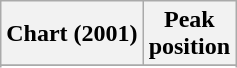<table class="wikitable sortable plainrowheaders">
<tr>
<th>Chart (2001)</th>
<th>Peak<br>position</th>
</tr>
<tr>
</tr>
<tr>
</tr>
</table>
